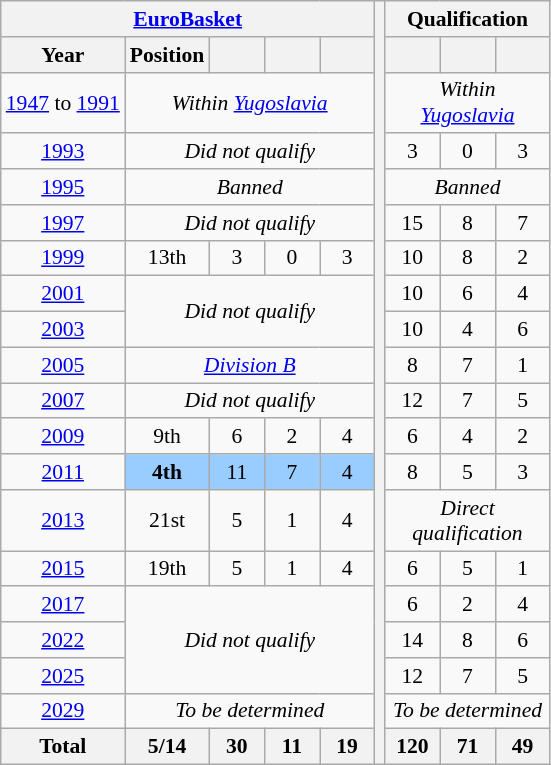<table class="wikitable" style="text-align: center;font-size:90%;">
<tr>
<th colspan=5><a href='#'>EuroBasket</a></th>
<th rowspan=20></th>
<th colspan=3>Qualification</th>
</tr>
<tr>
<th>Year</th>
<th>Position</th>
<th width=30></th>
<th width=30></th>
<th width=30></th>
<th width=30></th>
<th width=30></th>
<th width=30></th>
</tr>
<tr>
<td><a href='#'>1947</a> to <a href='#'>1991</a></td>
<td colspan=4><em>Within <a href='#'>Yugoslavia</a></em></td>
<td colspan=3><em>Within <a href='#'>Yugoslavia</a></em></td>
</tr>
<tr>
<td> <a href='#'>1993</a></td>
<td colspan=4><em>Did not qualify</em></td>
<td>3</td>
<td>0</td>
<td>3</td>
</tr>
<tr>
<td> <a href='#'>1995</a></td>
<td colspan=4><em>Banned</em></td>
<td colspan=3><em>Banned</em></td>
</tr>
<tr>
<td> <a href='#'>1997</a></td>
<td colspan=4><em>Did not qualify</em></td>
<td>15</td>
<td>8</td>
<td>7</td>
</tr>
<tr>
<td> <a href='#'>1999</a></td>
<td>13th</td>
<td>3</td>
<td>0</td>
<td>3</td>
<td>10</td>
<td>8</td>
<td>2</td>
</tr>
<tr>
<td> <a href='#'>2001</a></td>
<td colspan=4 rowspan=2><em>Did not qualify</em></td>
<td>10</td>
<td>6</td>
<td>4</td>
</tr>
<tr>
<td> <a href='#'>2003</a></td>
<td>10</td>
<td>4</td>
<td>6</td>
</tr>
<tr>
<td> <a href='#'>2005</a></td>
<td colspan=4><em><a href='#'>Division B</a></em></td>
<td>8</td>
<td>7</td>
<td>1</td>
</tr>
<tr>
<td> <a href='#'>2007</a></td>
<td colspan=4><em>Did not qualify</em></td>
<td>12</td>
<td>7</td>
<td>5</td>
</tr>
<tr>
<td> <a href='#'>2009</a></td>
<td>9th</td>
<td>6</td>
<td>2</td>
<td>4</td>
<td>6</td>
<td>4</td>
<td>2</td>
</tr>
<tr>
<td> <a href='#'>2011</a></td>
<td bgcolor=#9acdff><strong>4th</strong></td>
<td bgcolor=#9acdff>11</td>
<td bgcolor=#9acdff>7</td>
<td bgcolor=#9acdff>4</td>
<td>8</td>
<td>5</td>
<td>3</td>
</tr>
<tr>
<td> <a href='#'>2013</a></td>
<td>21st</td>
<td>5</td>
<td>1</td>
<td>4</td>
<td colspan=3><em>Direct qualification</em></td>
</tr>
<tr>
<td> <a href='#'>2015</a></td>
<td>19th</td>
<td>5</td>
<td>1</td>
<td>4</td>
<td>6</td>
<td>5</td>
<td>1</td>
</tr>
<tr>
<td> <a href='#'>2017</a></td>
<td colspan=4 rowspan=3><em>Did not qualify</em></td>
<td>6</td>
<td>2</td>
<td>4</td>
</tr>
<tr>
<td> <a href='#'>2022</a></td>
<td>14</td>
<td>8</td>
<td>6</td>
</tr>
<tr>
<td> <a href='#'>2025</a></td>
<td>12</td>
<td>7</td>
<td>5</td>
</tr>
<tr>
<td> <a href='#'>2029</a></td>
<td colspan=4><em>To be determined</em></td>
<td colspan=3><em>To be determined</em></td>
</tr>
<tr>
<th>Total</th>
<th>5/14</th>
<th>30</th>
<th>11</th>
<th>19</th>
<th>120</th>
<th>71</th>
<th>49</th>
</tr>
</table>
